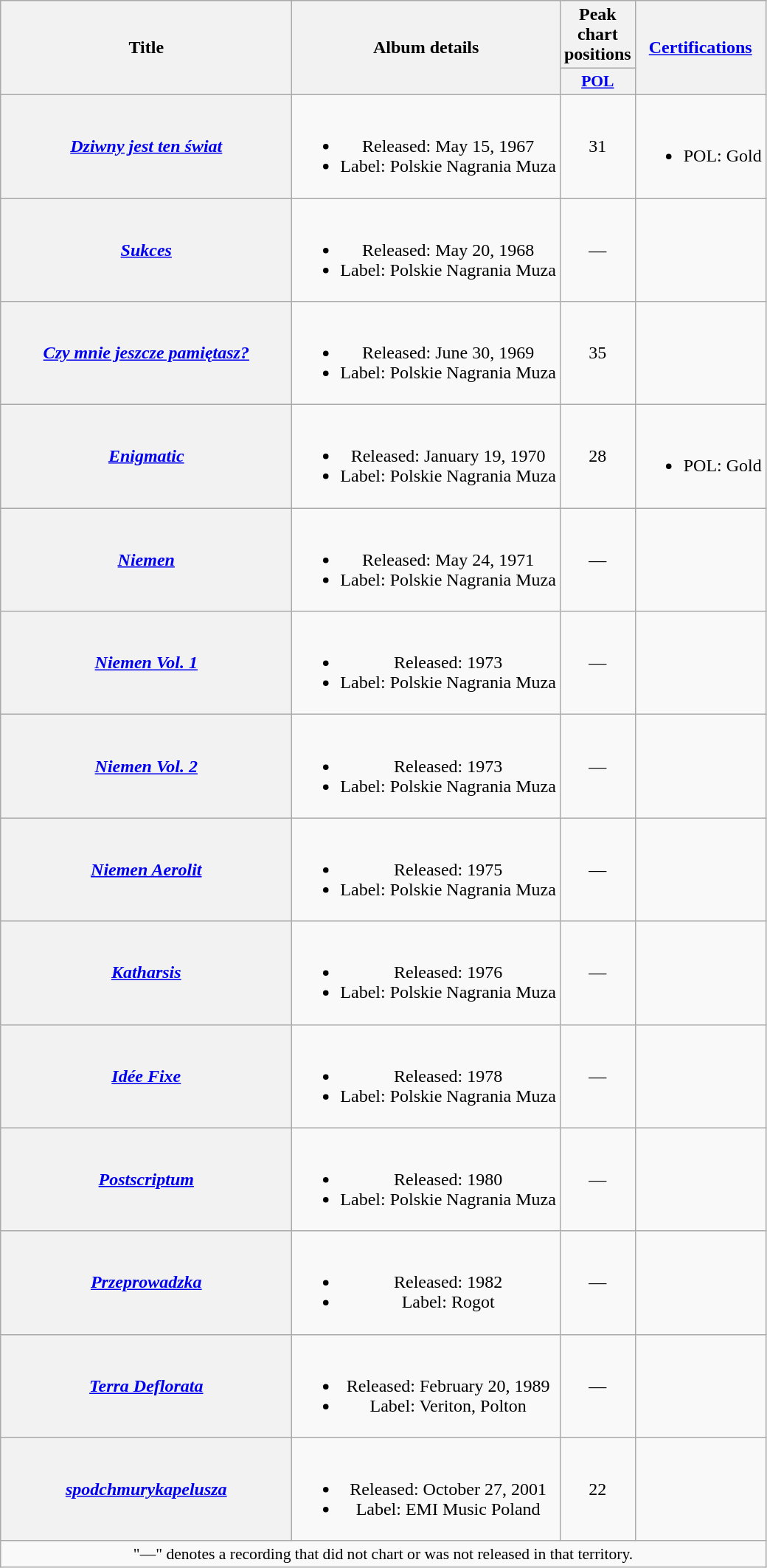<table class="wikitable plainrowheaders" style="text-align:center;">
<tr>
<th scope="col" rowspan="2" style="width:16em;">Title</th>
<th scope="col" rowspan="2">Album details</th>
<th scope="col" colspan="1">Peak chart positions</th>
<th scope="col" rowspan="2"><a href='#'>Certifications</a></th>
</tr>
<tr>
<th scope="col" style="width:3em;font-size:90%;"><a href='#'>POL</a><br></th>
</tr>
<tr>
<th scope="row"><em><a href='#'>Dziwny jest ten świat</a></em></th>
<td><br><ul><li>Released: May 15, 1967</li><li>Label: Polskie Nagrania Muza</li></ul></td>
<td>31</td>
<td><br><ul><li>POL: Gold</li></ul></td>
</tr>
<tr>
<th scope="row"><em><a href='#'>Sukces</a></em></th>
<td><br><ul><li>Released: May 20, 1968</li><li>Label: Polskie Nagrania Muza</li></ul></td>
<td>—</td>
<td></td>
</tr>
<tr>
<th scope="row"><em><a href='#'>Czy mnie jeszcze pamiętasz?</a></em></th>
<td><br><ul><li>Released: June 30, 1969</li><li>Label: Polskie Nagrania Muza</li></ul></td>
<td>35</td>
<td></td>
</tr>
<tr>
<th scope="row"><em><a href='#'>Enigmatic</a></em></th>
<td><br><ul><li>Released: January 19, 1970</li><li>Label: Polskie Nagrania Muza</li></ul></td>
<td>28</td>
<td><br><ul><li>POL: Gold</li></ul></td>
</tr>
<tr>
<th scope="row"><em><a href='#'>Niemen</a></em></th>
<td><br><ul><li>Released: May 24, 1971</li><li>Label: Polskie Nagrania Muza</li></ul></td>
<td>—</td>
<td></td>
</tr>
<tr>
<th scope="row"><em><a href='#'>Niemen Vol. 1</a></em></th>
<td><br><ul><li>Released: 1973</li><li>Label: Polskie Nagrania Muza</li></ul></td>
<td>—</td>
<td></td>
</tr>
<tr>
<th scope="row"><em><a href='#'>Niemen Vol. 2</a></em></th>
<td><br><ul><li>Released: 1973</li><li>Label: Polskie Nagrania Muza</li></ul></td>
<td>—</td>
<td></td>
</tr>
<tr>
<th scope="row"><em><a href='#'>Niemen Aerolit</a></em></th>
<td><br><ul><li>Released: 1975</li><li>Label: Polskie Nagrania Muza</li></ul></td>
<td>—</td>
<td></td>
</tr>
<tr>
<th scope="row"><em><a href='#'>Katharsis</a></em></th>
<td><br><ul><li>Released: 1976</li><li>Label: Polskie Nagrania Muza</li></ul></td>
<td>—</td>
<td></td>
</tr>
<tr>
<th scope="row"><em><a href='#'>Idée Fixe</a></em></th>
<td><br><ul><li>Released: 1978</li><li>Label: Polskie Nagrania Muza</li></ul></td>
<td>—</td>
<td></td>
</tr>
<tr>
<th scope="row"><em><a href='#'>Postscriptum</a></em></th>
<td><br><ul><li>Released: 1980</li><li>Label: Polskie Nagrania Muza</li></ul></td>
<td>—</td>
<td></td>
</tr>
<tr>
<th scope="row"><em><a href='#'>Przeprowadzka</a></em></th>
<td><br><ul><li>Released: 1982</li><li>Label: Rogot</li></ul></td>
<td>—</td>
<td></td>
</tr>
<tr>
<th scope="row"><em><a href='#'>Terra Deflorata</a></em></th>
<td><br><ul><li>Released: February 20, 1989</li><li>Label: Veriton, Polton</li></ul></td>
<td>—</td>
<td></td>
</tr>
<tr>
<th scope="row"><em><a href='#'>spodchmurykapelusza</a></em></th>
<td><br><ul><li>Released: October 27, 2001</li><li>Label: EMI Music Poland</li></ul></td>
<td>22</td>
<td></td>
</tr>
<tr>
<td colspan="10" style="font-size:90%">"—" denotes a recording that did not chart or was not released in that territory.</td>
</tr>
</table>
